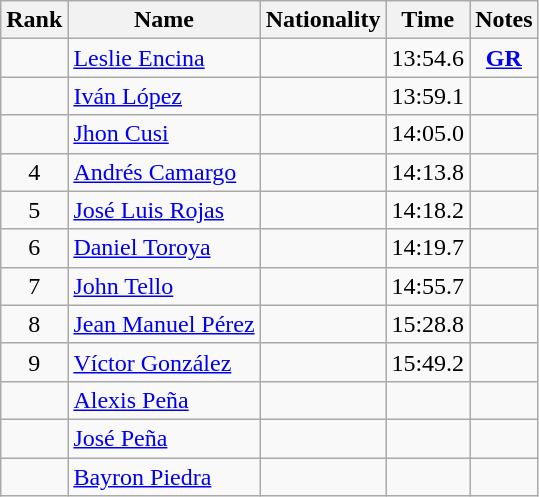<table class="wikitable sortable" style="text-align:center">
<tr>
<th>Rank</th>
<th>Name</th>
<th>Nationality</th>
<th>Time</th>
<th>Notes</th>
</tr>
<tr>
<td></td>
<td align=left><a href='#'>Leslie Encina</a></td>
<td align=left></td>
<td>13:54.6</td>
<td><strong><a href='#'>GR</a></strong></td>
</tr>
<tr>
<td></td>
<td align=left><a href='#'>Iván López</a></td>
<td align=left></td>
<td>13:59.1</td>
<td></td>
</tr>
<tr>
<td></td>
<td align=left><a href='#'>Jhon Cusi</a></td>
<td align=left></td>
<td>14:05.0</td>
<td></td>
</tr>
<tr>
<td>4</td>
<td align=left><a href='#'>Andrés Camargo</a></td>
<td align=left></td>
<td>14:13.8</td>
<td></td>
</tr>
<tr>
<td>5</td>
<td align=left><a href='#'>José Luis Rojas</a></td>
<td align=left></td>
<td>14:18.2</td>
<td></td>
</tr>
<tr>
<td>6</td>
<td align=left><a href='#'>Daniel Toroya</a></td>
<td align=left></td>
<td>14:19.7</td>
<td></td>
</tr>
<tr>
<td>7</td>
<td align=left><a href='#'>John Tello</a></td>
<td align=left></td>
<td>14:55.7</td>
<td></td>
</tr>
<tr>
<td>8</td>
<td align=left><a href='#'>Jean Manuel Pérez</a></td>
<td align=left></td>
<td>15:28.8</td>
<td></td>
</tr>
<tr>
<td>9</td>
<td align=left><a href='#'>Víctor González</a></td>
<td align=left></td>
<td>15:49.2</td>
<td></td>
</tr>
<tr>
<td></td>
<td align=left><a href='#'>Alexis Peña</a></td>
<td align=left></td>
<td></td>
<td></td>
</tr>
<tr>
<td></td>
<td align=left><a href='#'>José Peña</a></td>
<td align=left></td>
<td></td>
<td></td>
</tr>
<tr>
<td></td>
<td align=left><a href='#'>Bayron Piedra</a></td>
<td align=left></td>
<td></td>
<td></td>
</tr>
</table>
